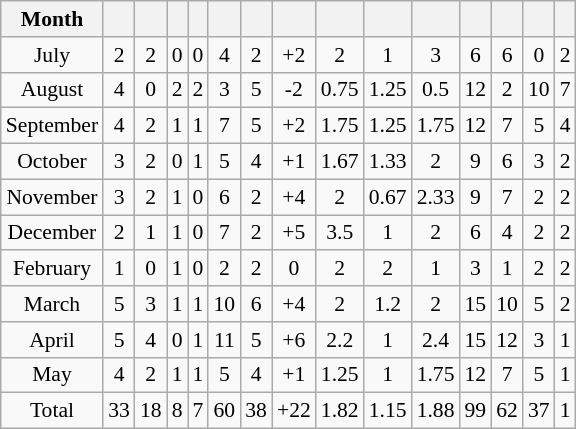<table class="wikitable sortable" style="font-size: 90%; text-align: center;">
<tr>
<th>Month</th>
<th></th>
<th></th>
<th></th>
<th></th>
<th></th>
<th></th>
<th></th>
<th></th>
<th></th>
<th></th>
<th></th>
<th></th>
<th></th>
<th></th>
</tr>
<tr>
<td>July</td>
<td>2</td>
<td>2</td>
<td>0</td>
<td>0</td>
<td>4</td>
<td>2</td>
<td>+2</td>
<td>2</td>
<td>1</td>
<td>3</td>
<td>6</td>
<td>6</td>
<td>0</td>
<td>2</td>
</tr>
<tr>
<td>August</td>
<td>4</td>
<td>0</td>
<td>2</td>
<td>2</td>
<td>3</td>
<td>5</td>
<td>-2</td>
<td>0.75</td>
<td>1.25</td>
<td>0.5</td>
<td>12</td>
<td>2</td>
<td>10</td>
<td>7</td>
</tr>
<tr>
<td>September</td>
<td>4</td>
<td>2</td>
<td>1</td>
<td>1</td>
<td>7</td>
<td>5</td>
<td>+2</td>
<td>1.75</td>
<td>1.25</td>
<td>1.75</td>
<td>12</td>
<td>7</td>
<td>5</td>
<td>4</td>
</tr>
<tr>
<td>October</td>
<td>3</td>
<td>2</td>
<td>0</td>
<td>1</td>
<td>5</td>
<td>4</td>
<td>+1</td>
<td>1.67</td>
<td>1.33</td>
<td>2</td>
<td>9</td>
<td>6</td>
<td>3</td>
<td>2</td>
</tr>
<tr>
<td>November</td>
<td>3</td>
<td>2</td>
<td>1</td>
<td>0</td>
<td>6</td>
<td>2</td>
<td>+4</td>
<td>2</td>
<td>0.67</td>
<td>2.33</td>
<td>9</td>
<td>7</td>
<td>2</td>
<td>2</td>
</tr>
<tr>
<td>December</td>
<td>2</td>
<td>1</td>
<td>1</td>
<td>0</td>
<td>7</td>
<td>2</td>
<td>+5</td>
<td>3.5</td>
<td>1</td>
<td>2</td>
<td>6</td>
<td>4</td>
<td>2</td>
<td>2</td>
</tr>
<tr>
<td>February</td>
<td>1</td>
<td>0</td>
<td>1</td>
<td>0</td>
<td>2</td>
<td>2</td>
<td>0</td>
<td>2</td>
<td>2</td>
<td>1</td>
<td>3</td>
<td>1</td>
<td>2</td>
<td>2</td>
</tr>
<tr>
<td>March</td>
<td>5</td>
<td>3</td>
<td>1</td>
<td>1</td>
<td>10</td>
<td>6</td>
<td>+4</td>
<td>2</td>
<td>1.2</td>
<td>2</td>
<td>15</td>
<td>10</td>
<td>5</td>
<td>2</td>
</tr>
<tr>
<td>April</td>
<td>5</td>
<td>4</td>
<td>0</td>
<td>1</td>
<td>11</td>
<td>5</td>
<td>+6</td>
<td>2.2</td>
<td>1</td>
<td>2.4</td>
<td>15</td>
<td>12</td>
<td>3</td>
<td>1</td>
</tr>
<tr>
<td>May</td>
<td>4</td>
<td>2</td>
<td>1</td>
<td>1</td>
<td>5</td>
<td>4</td>
<td>+1</td>
<td>1.25</td>
<td>1</td>
<td>1.75</td>
<td>12</td>
<td>7</td>
<td>5</td>
<td>1</td>
</tr>
<tr>
<td>Total</td>
<td>33</td>
<td>18</td>
<td>8</td>
<td>7</td>
<td>60</td>
<td>38</td>
<td>+22</td>
<td>1.82</td>
<td>1.15</td>
<td>1.88</td>
<td>99</td>
<td>62</td>
<td>37</td>
<td>1</td>
</tr>
</table>
